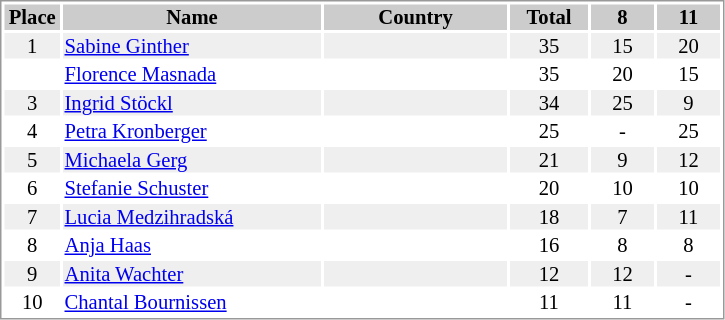<table border="0" style="border: 1px solid #999; background-color:#FFFFFF; text-align:center; font-size:86%; line-height:15px;">
<tr align="center" bgcolor="#CCCCCC">
<th width=35>Place</th>
<th width=170>Name</th>
<th width=120>Country</th>
<th width=50>Total</th>
<th width=40>8</th>
<th width=40>11</th>
</tr>
<tr bgcolor="#EFEFEF">
<td>1</td>
<td align="left"><a href='#'>Sabine Ginther</a></td>
<td align="left"></td>
<td>35</td>
<td>15</td>
<td>20</td>
</tr>
<tr>
<td></td>
<td align="left"><a href='#'>Florence Masnada</a></td>
<td align="left"></td>
<td>35</td>
<td>20</td>
<td>15</td>
</tr>
<tr bgcolor="#EFEFEF">
<td>3</td>
<td align="left"><a href='#'>Ingrid Stöckl</a></td>
<td align="left"></td>
<td>34</td>
<td>25</td>
<td>9</td>
</tr>
<tr>
<td>4</td>
<td align="left"><a href='#'>Petra Kronberger</a></td>
<td align="left"></td>
<td>25</td>
<td>-</td>
<td>25</td>
</tr>
<tr bgcolor="#EFEFEF">
<td>5</td>
<td align="left"><a href='#'>Michaela Gerg</a></td>
<td align="left"></td>
<td>21</td>
<td>9</td>
<td>12</td>
</tr>
<tr>
<td>6</td>
<td align="left"><a href='#'>Stefanie Schuster</a></td>
<td align="left"></td>
<td>20</td>
<td>10</td>
<td>10</td>
</tr>
<tr bgcolor="#EFEFEF">
<td>7</td>
<td align="left"><a href='#'>Lucia Medzihradská</a></td>
<td align="left"></td>
<td>18</td>
<td>7</td>
<td>11</td>
</tr>
<tr>
<td>8</td>
<td align="left"><a href='#'>Anja Haas</a></td>
<td align="left"></td>
<td>16</td>
<td>8</td>
<td>8</td>
</tr>
<tr bgcolor="#EFEFEF">
<td>9</td>
<td align="left"><a href='#'>Anita Wachter</a></td>
<td align="left"></td>
<td>12</td>
<td>12</td>
<td>-</td>
</tr>
<tr>
<td>10</td>
<td align="left"><a href='#'>Chantal Bournissen</a></td>
<td align="left"></td>
<td>11</td>
<td>11</td>
<td>-</td>
</tr>
</table>
